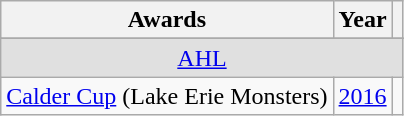<table class="wikitable">
<tr>
<th>Awards</th>
<th>Year</th>
<th></th>
</tr>
<tr>
</tr>
<tr ALIGN="center" bgcolor="#e0e0e0">
<td colspan="3"><a href='#'>AHL</a></td>
</tr>
<tr>
<td><a href='#'>Calder Cup</a> (Lake Erie Monsters)</td>
<td><a href='#'>2016</a></td>
<td></td>
</tr>
</table>
